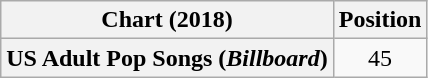<table class="wikitable plainrowheaders" style="text-align:center;">
<tr>
<th scope="col">Chart (2018)</th>
<th scope="col">Position</th>
</tr>
<tr>
<th scope="row">US Adult Pop Songs (<em>Billboard</em>)</th>
<td>45</td>
</tr>
</table>
